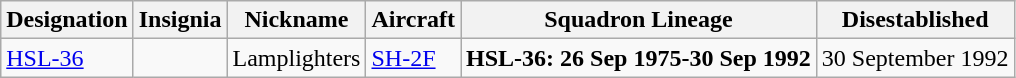<table class="wikitable">
<tr>
<th>Designation</th>
<th>Insignia</th>
<th>Nickname</th>
<th>Aircraft</th>
<th>Squadron Lineage</th>
<th>Disestablished</th>
</tr>
<tr>
<td><a href='#'>HSL-36</a></td>
<td></td>
<td>Lamplighters</td>
<td><a href='#'>SH-2F</a></td>
<td style="white-space: nowrap;"><strong>HSL-36: 26 Sep 1975-30 Sep 1992</strong></td>
<td>30 September 1992</td>
</tr>
</table>
